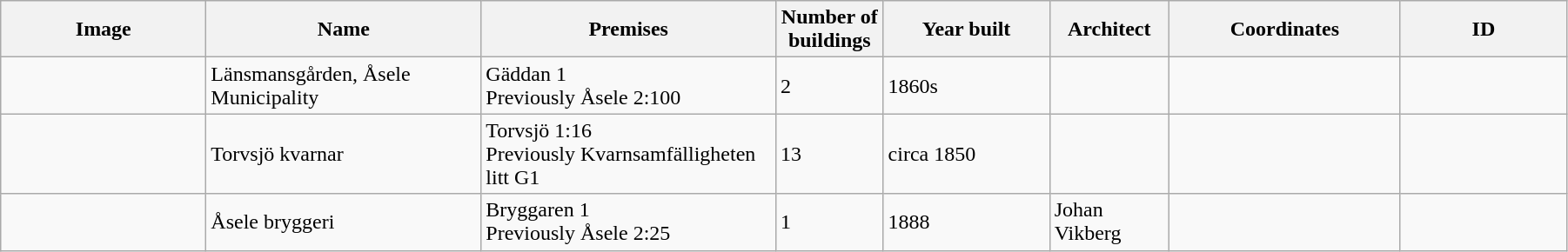<table class="wikitable" width="95%">
<tr>
<th width="150">Image</th>
<th>Name</th>
<th>Premises</th>
<th width="75">Number of<br>buildings</th>
<th width="120">Year built</th>
<th>Architect</th>
<th width="170">Coordinates</th>
<th width="120">ID</th>
</tr>
<tr>
<td></td>
<td>Länsmansgården, Åsele Municipality</td>
<td>Gäddan 1<br>Previously Åsele 2:100</td>
<td>2</td>
<td>1860s</td>
<td></td>
<td></td>
<td></td>
</tr>
<tr>
<td></td>
<td>Torvsjö kvarnar</td>
<td>Torvsjö 1:16<br>Previously Kvarnsamfälligheten litt G1</td>
<td>13</td>
<td>circa 1850</td>
<td></td>
<td></td>
<td></td>
</tr>
<tr>
<td></td>
<td>Åsele bryggeri</td>
<td>Bryggaren 1<br>Previously Åsele 2:25</td>
<td>1</td>
<td>1888</td>
<td>Johan Vikberg</td>
<td></td>
<td></td>
</tr>
</table>
